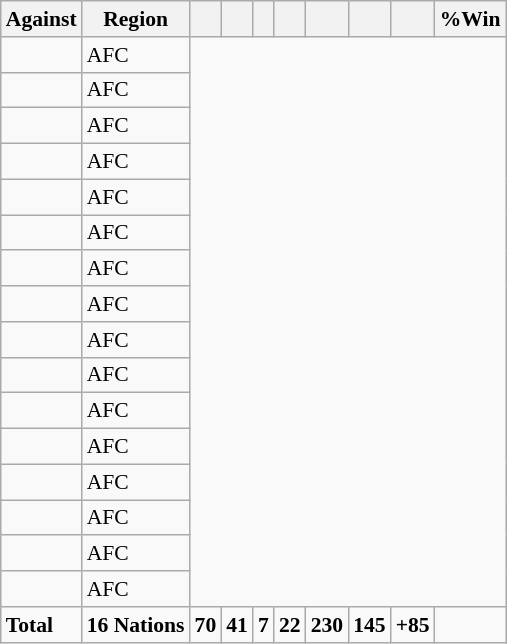<table class="wikitable sortable" style="text-align: left;font-size:90%;">
<tr>
<th>Against</th>
<th>Region</th>
<th></th>
<th></th>
<th></th>
<th></th>
<th></th>
<th></th>
<th></th>
<th>%Win</th>
</tr>
<tr>
<td></td>
<td>AFC<br></td>
</tr>
<tr>
<td></td>
<td>AFC<br></td>
</tr>
<tr>
<td></td>
<td>AFC<br></td>
</tr>
<tr>
<td></td>
<td>AFC<br></td>
</tr>
<tr>
<td></td>
<td>AFC<br></td>
</tr>
<tr>
<td></td>
<td>AFC<br></td>
</tr>
<tr>
<td></td>
<td>AFC<br></td>
</tr>
<tr>
<td></td>
<td>AFC<br></td>
</tr>
<tr>
<td></td>
<td>AFC<br></td>
</tr>
<tr>
<td></td>
<td>AFC<br></td>
</tr>
<tr>
<td></td>
<td>AFC<br></td>
</tr>
<tr>
<td></td>
<td>AFC<br></td>
</tr>
<tr>
<td></td>
<td>AFC<br></td>
</tr>
<tr>
<td></td>
<td>AFC<br></td>
</tr>
<tr>
<td></td>
<td>AFC<br></td>
</tr>
<tr>
<td></td>
<td>AFC<br></td>
</tr>
<tr class="sortbottom">
<td align="left"><strong>Total</strong></td>
<td><strong>16 Nations</strong></td>
<td><strong>70</strong></td>
<td><strong>41</strong></td>
<td><strong>7</strong></td>
<td><strong>22</strong></td>
<td><strong>230</strong></td>
<td><strong>145</strong></td>
<td><strong>+85</strong></td>
<td></td>
</tr>
</table>
